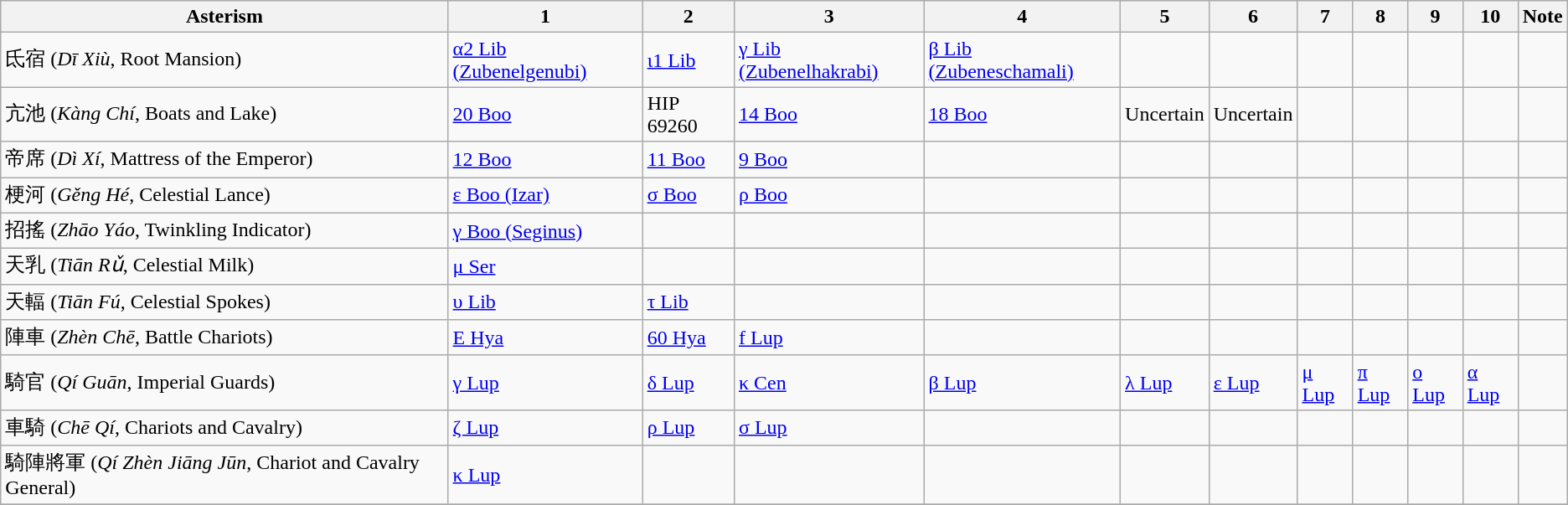<table class = "wikitable">
<tr>
<th>Asterism</th>
<th>1</th>
<th>2</th>
<th>3</th>
<th>4</th>
<th>5</th>
<th>6</th>
<th>7</th>
<th>8</th>
<th>9</th>
<th>10</th>
<th>Note</th>
</tr>
<tr>
<td>氐宿 (<em>Dī Xiù</em>, Root Mansion)</td>
<td><a href='#'>α2 Lib (Zubenelgenubi)</a></td>
<td><a href='#'>ι1 Lib</a></td>
<td><a href='#'>γ Lib (Zubenelhakrabi)</a></td>
<td><a href='#'>β Lib (Zubeneschamali)</a></td>
<td></td>
<td></td>
<td></td>
<td></td>
<td></td>
<td></td>
<td></td>
</tr>
<tr>
<td>亢池 (<em>Kàng Chí</em>, Boats and Lake)</td>
<td><a href='#'>20 Boo</a></td>
<td>HIP 69260</td>
<td><a href='#'>14 Boo</a></td>
<td><a href='#'>18 Boo</a></td>
<td>Uncertain</td>
<td>Uncertain</td>
<td></td>
<td></td>
<td></td>
<td></td>
<td></td>
</tr>
<tr>
<td>帝席 (<em>Dì Xí</em>, Mattress of the Emperor)</td>
<td><a href='#'>12 Boo</a></td>
<td><a href='#'>11 Boo</a></td>
<td><a href='#'>9 Boo</a></td>
<td></td>
<td></td>
<td></td>
<td></td>
<td></td>
<td></td>
<td></td>
<td></td>
</tr>
<tr>
<td>梗河 (<em>Gěng Hé</em>, Celestial Lance)</td>
<td><a href='#'>ε Boo (Izar)</a></td>
<td><a href='#'>σ Boo</a></td>
<td><a href='#'>ρ Boo</a></td>
<td></td>
<td></td>
<td></td>
<td></td>
<td></td>
<td></td>
<td></td>
<td></td>
</tr>
<tr>
<td>招搖 (<em>Zhāo Yáo</em>, Twinkling Indicator)</td>
<td><a href='#'>γ Boo (Seginus)</a></td>
<td></td>
<td></td>
<td></td>
<td></td>
<td></td>
<td></td>
<td></td>
<td></td>
<td></td>
<td></td>
</tr>
<tr>
<td>天乳 (<em>Tiān Rǔ</em>, Celestial Milk)</td>
<td><a href='#'>μ Ser</a></td>
<td></td>
<td></td>
<td></td>
<td></td>
<td></td>
<td></td>
<td></td>
<td></td>
<td></td>
<td></td>
</tr>
<tr>
<td>天輻 (<em>Tiān Fú</em>, Celestial Spokes)</td>
<td><a href='#'>υ Lib</a></td>
<td><a href='#'>τ Lib</a></td>
<td></td>
<td></td>
<td></td>
<td></td>
<td></td>
<td></td>
<td></td>
<td></td>
<td></td>
</tr>
<tr>
<td>陣車 (<em>Zhèn Chē</em>, Battle Chariots)</td>
<td><a href='#'>E Hya</a></td>
<td><a href='#'>60 Hya</a></td>
<td><a href='#'>f Lup</a></td>
<td></td>
<td></td>
<td></td>
<td></td>
<td></td>
<td></td>
<td></td>
<td></td>
</tr>
<tr>
<td>騎官 (<em>Qí Guān</em>, Imperial Guards)</td>
<td><a href='#'>γ Lup</a></td>
<td><a href='#'>δ Lup</a></td>
<td><a href='#'>κ Cen</a></td>
<td><a href='#'>β Lup</a></td>
<td><a href='#'>λ Lup</a></td>
<td><a href='#'>ε Lup</a></td>
<td><a href='#'>μ Lup</a></td>
<td><a href='#'>π Lup</a></td>
<td><a href='#'>ο Lup</a></td>
<td><a href='#'>α Lup</a></td>
<td></td>
</tr>
<tr>
<td>車騎 (<em>Chē Qí</em>, Chariots and Cavalry)</td>
<td><a href='#'>ζ Lup</a></td>
<td><a href='#'>ρ Lup</a></td>
<td><a href='#'>σ Lup</a></td>
<td></td>
<td></td>
<td></td>
<td></td>
<td></td>
<td></td>
<td></td>
<td></td>
</tr>
<tr>
<td>騎陣將軍 (<em>Qí Zhèn Jiāng Jūn</em>, Chariot and Cavalry General)</td>
<td><a href='#'>κ Lup</a></td>
<td></td>
<td></td>
<td></td>
<td></td>
<td></td>
<td></td>
<td></td>
<td></td>
<td></td>
<td></td>
</tr>
<tr>
</tr>
</table>
